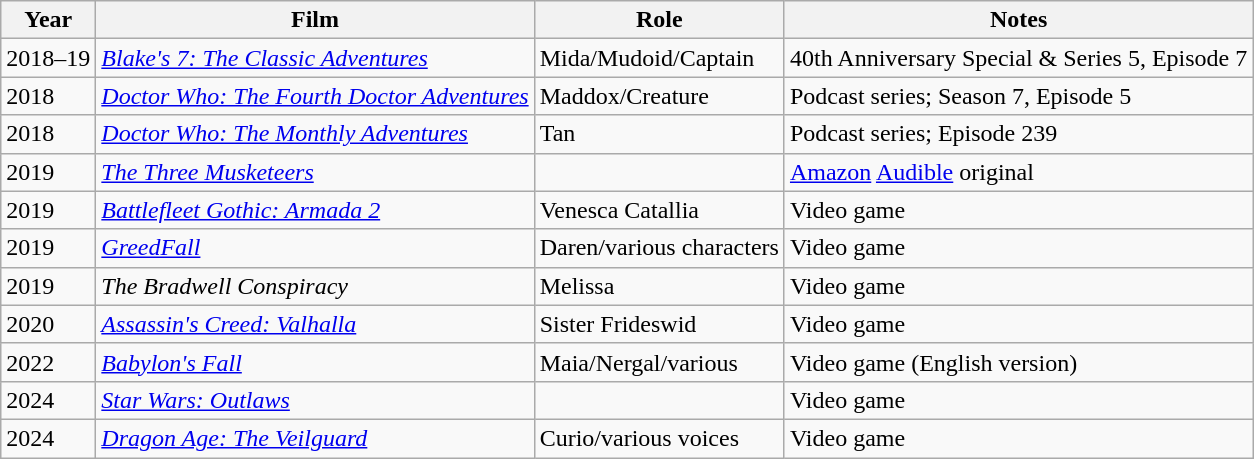<table class="wikitable">
<tr>
<th>Year</th>
<th>Film</th>
<th>Role</th>
<th>Notes</th>
</tr>
<tr>
<td>2018–19</td>
<td><em><a href='#'>Blake's 7: The Classic Adventures</a></em></td>
<td>Mida/Mudoid/Captain</td>
<td>40th Anniversary Special & Series 5, Episode 7</td>
</tr>
<tr>
<td>2018</td>
<td><em><a href='#'>Doctor Who: The Fourth Doctor Adventures</a></em></td>
<td>Maddox/Creature</td>
<td>Podcast series; Season 7, Episode 5</td>
</tr>
<tr>
<td>2018</td>
<td><em><a href='#'>Doctor Who: The Monthly Adventures</a></em></td>
<td>Tan</td>
<td>Podcast series; Episode 239</td>
</tr>
<tr>
<td>2019</td>
<td><em><a href='#'>The Three Musketeers</a></em></td>
<td></td>
<td><a href='#'>Amazon</a> <a href='#'>Audible</a> original</td>
</tr>
<tr>
<td>2019</td>
<td><em><a href='#'>Battlefleet Gothic: Armada 2</a></em></td>
<td>Venesca Catallia</td>
<td>Video game</td>
</tr>
<tr>
<td>2019</td>
<td><em><a href='#'>GreedFall</a></em></td>
<td>Daren/various characters</td>
<td>Video game</td>
</tr>
<tr>
<td>2019</td>
<td><em>The Bradwell Conspiracy</em></td>
<td>Melissa</td>
<td>Video game</td>
</tr>
<tr>
<td>2020</td>
<td><em><a href='#'>Assassin's Creed: Valhalla</a></em></td>
<td>Sister Frideswid</td>
<td>Video game</td>
</tr>
<tr>
<td>2022</td>
<td><em><a href='#'>Babylon's Fall</a></em></td>
<td>Maia/Nergal/various</td>
<td>Video game (English version)</td>
</tr>
<tr>
<td>2024</td>
<td><em><a href='#'>Star Wars: Outlaws</a></em></td>
<td></td>
<td>Video game</td>
</tr>
<tr>
<td>2024</td>
<td><em><a href='#'>Dragon Age: The Veilguard</a></em></td>
<td>Curio/various voices</td>
<td>Video game</td>
</tr>
</table>
